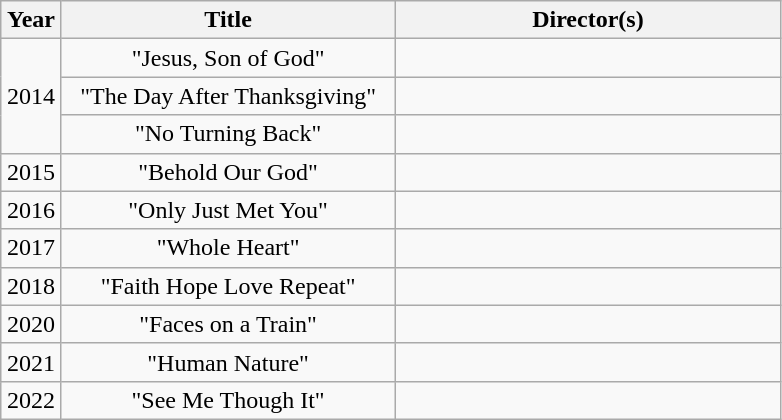<table class="wikitable" style="text-align:center;">
<tr>
<th width="33">Year</th>
<th style="width:215px;">Title</th>
<th style="width:250px;">Director(s)</th>
</tr>
<tr>
<td rowspan="3">2014</td>
<td>"Jesus, Son of God"</td>
<td></td>
</tr>
<tr>
<td>"The Day After Thanksgiving"</td>
<td></td>
</tr>
<tr>
<td>"No Turning Back"</td>
<td></td>
</tr>
<tr>
<td>2015</td>
<td>"Behold Our God"</td>
<td></td>
</tr>
<tr>
<td>2016</td>
<td>"Only Just Met You"</td>
<td></td>
</tr>
<tr>
<td>2017</td>
<td>"Whole Heart"</td>
<td></td>
</tr>
<tr>
<td>2018</td>
<td>"Faith Hope Love Repeat"</td>
<td></td>
</tr>
<tr>
<td>2020</td>
<td>"Faces on a Train"</td>
<td></td>
</tr>
<tr>
<td>2021</td>
<td>"Human Nature"</td>
<td></td>
</tr>
<tr>
<td>2022</td>
<td>"See Me Though It"</td>
<td></td>
</tr>
</table>
